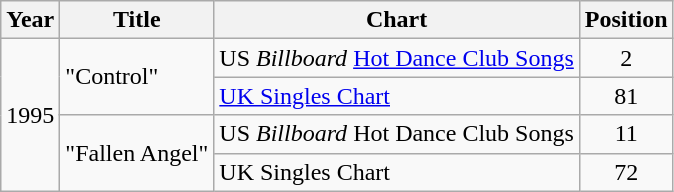<table class="wikitable">
<tr>
<th>Year</th>
<th>Title</th>
<th>Chart</th>
<th>Position</th>
</tr>
<tr>
<td rowspan="4">1995</td>
<td rowspan="2">"Control"</td>
<td>US <em>Billboard</em> <a href='#'>Hot Dance Club Songs</a></td>
<td align="center">2</td>
</tr>
<tr>
<td><a href='#'>UK Singles Chart</a></td>
<td align="center">81</td>
</tr>
<tr>
<td rowspan="2">"Fallen Angel"</td>
<td>US <em>Billboard</em> Hot Dance Club Songs</td>
<td align="center">11</td>
</tr>
<tr>
<td>UK Singles Chart</td>
<td align="center">72</td>
</tr>
</table>
